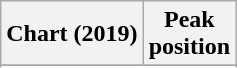<table class="wikitable sortable plainrowheaders" style="text-align:center">
<tr>
<th scope="col">Chart (2019)</th>
<th scope="col">Peak<br>position</th>
</tr>
<tr>
</tr>
<tr>
</tr>
<tr>
</tr>
</table>
